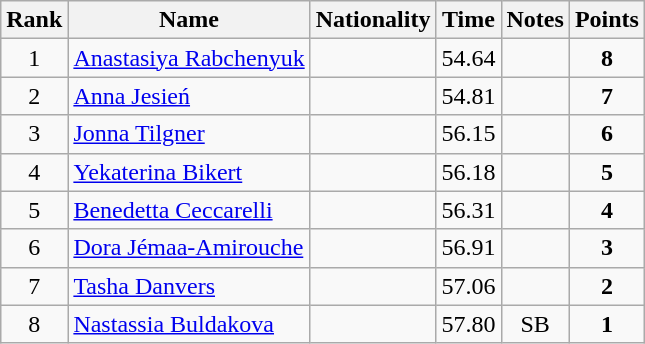<table class="wikitable sortable" style="text-align:center">
<tr>
<th>Rank</th>
<th>Name</th>
<th>Nationality</th>
<th>Time</th>
<th>Notes</th>
<th>Points</th>
</tr>
<tr>
<td>1</td>
<td align=left><a href='#'>Anastasiya Rabchenyuk</a></td>
<td align=left></td>
<td>54.64</td>
<td></td>
<td><strong>8</strong></td>
</tr>
<tr>
<td>2</td>
<td align=left><a href='#'>Anna Jesień</a></td>
<td align=left></td>
<td>54.81</td>
<td></td>
<td><strong>7</strong></td>
</tr>
<tr>
<td>3</td>
<td align=left><a href='#'>Jonna Tilgner</a></td>
<td align=left></td>
<td>56.15</td>
<td></td>
<td><strong>6</strong></td>
</tr>
<tr>
<td>4</td>
<td align=left><a href='#'>Yekaterina Bikert</a></td>
<td align=left></td>
<td>56.18</td>
<td></td>
<td><strong>5</strong></td>
</tr>
<tr>
<td>5</td>
<td align=left><a href='#'>Benedetta Ceccarelli</a></td>
<td align=left></td>
<td>56.31</td>
<td></td>
<td><strong>4</strong></td>
</tr>
<tr>
<td>6</td>
<td align=left><a href='#'>Dora Jémaa-Amirouche</a></td>
<td align=left></td>
<td>56.91</td>
<td></td>
<td><strong>3</strong></td>
</tr>
<tr>
<td>7</td>
<td align=left><a href='#'>Tasha Danvers</a></td>
<td align=left></td>
<td>57.06</td>
<td></td>
<td><strong>2</strong></td>
</tr>
<tr>
<td>8</td>
<td align=left><a href='#'>Nastassia Buldakova</a></td>
<td align=left></td>
<td>57.80</td>
<td>SB</td>
<td><strong>1</strong></td>
</tr>
</table>
